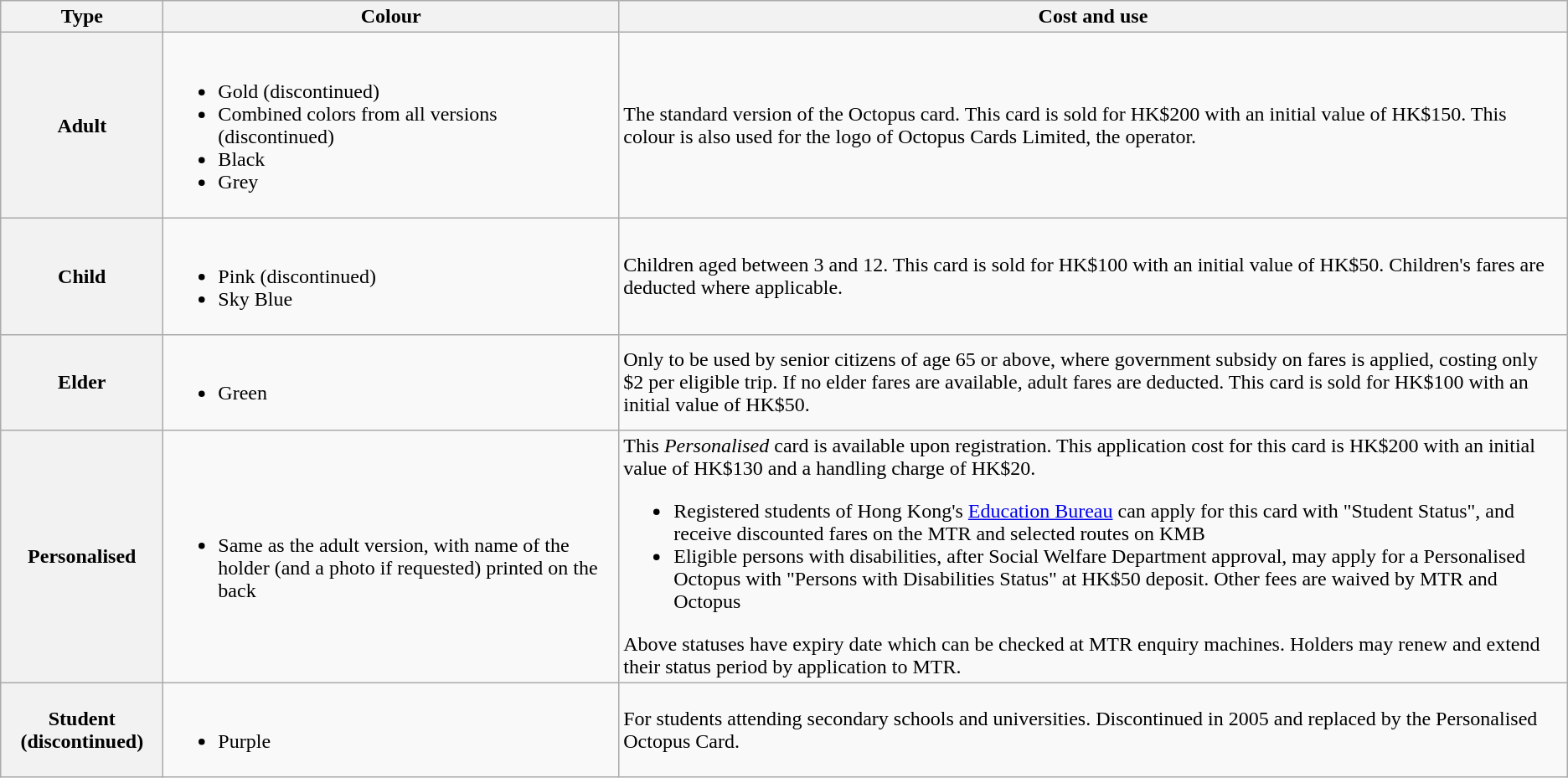<table class="wikitable">
<tr>
<th>Type</th>
<th>Colour</th>
<th>Cost and use</th>
</tr>
<tr>
<th>Adult</th>
<td><br><ul><li>Gold (discontinued)</li><li>Combined colors from all versions (discontinued)</li><li>Black</li><li>Grey</li></ul></td>
<td>The standard version of the Octopus card. This card is sold for HK$200 with an initial value of HK$150. This colour is also used for the logo of Octopus Cards Limited, the operator.</td>
</tr>
<tr>
<th>Child</th>
<td><br><ul><li>Pink (discontinued)</li><li>Sky Blue</li></ul></td>
<td>Children aged between 3 and 12. This card is sold for HK$100 with an initial value of HK$50. Children's fares are deducted where applicable.</td>
</tr>
<tr>
<th>Elder</th>
<td><br><ul><li>Green</li></ul></td>
<td>Only to be used by senior citizens of age 65 or above, where government subsidy on fares is applied, costing only $2 per eligible trip. If no elder fares are available, adult fares are deducted. This card is sold for HK$100 with an initial value of HK$50.</td>
</tr>
<tr>
<th>Personalised</th>
<td><br><ul><li>Same as the adult version, with name of the holder (and a photo if requested) printed on the back</li></ul></td>
<td>This <em>Personalised</em> card is available upon registration. This application cost for this card is HK$200 with an initial value of HK$130 and a handling charge of HK$20.<br><ul><li>Registered students of Hong Kong's <a href='#'>Education Bureau</a> can apply for this card with "Student Status", and receive discounted fares on the MTR and selected routes on KMB</li><li>Eligible persons with disabilities, after Social Welfare Department approval, may apply for a Personalised Octopus with "Persons with Disabilities Status" at HK$50 deposit. Other fees are waived by MTR and Octopus</li></ul>Above statuses have expiry date which can be checked at MTR enquiry machines. Holders may renew and extend their status period by application to MTR.</td>
</tr>
<tr>
<th>Student (discontinued)</th>
<td><br><ul><li>Purple</li></ul></td>
<td>For students attending secondary schools and universities. Discontinued in 2005 and replaced by the Personalised Octopus Card.</td>
</tr>
</table>
